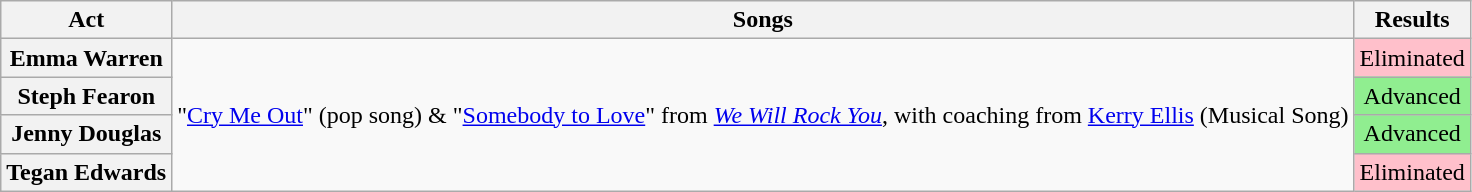<table class="wikitable plainrowheaders" style="text-align:center;">
<tr>
<th scope="col">Act</th>
<th scope="col">Songs</th>
<th scope="col">Results</th>
</tr>
<tr>
<th scope="row">Emma Warren</th>
<td rowspan="4">"<a href='#'>Cry Me Out</a>" (pop song) &  "<a href='#'>Somebody to Love</a>" from <em><a href='#'>We Will Rock You</a></em>, with coaching from <a href='#'>Kerry Ellis</a> (Musical Song)</td>
<td style="background:pink;">Eliminated</td>
</tr>
<tr>
<th scope="row">Steph Fearon</th>
<td style="background:lightgreen;">Advanced</td>
</tr>
<tr>
<th scope="row">Jenny Douglas</th>
<td style="background:lightgreen;">Advanced</td>
</tr>
<tr>
<th scope="row">Tegan Edwards</th>
<td style="background:pink;">Eliminated</td>
</tr>
</table>
